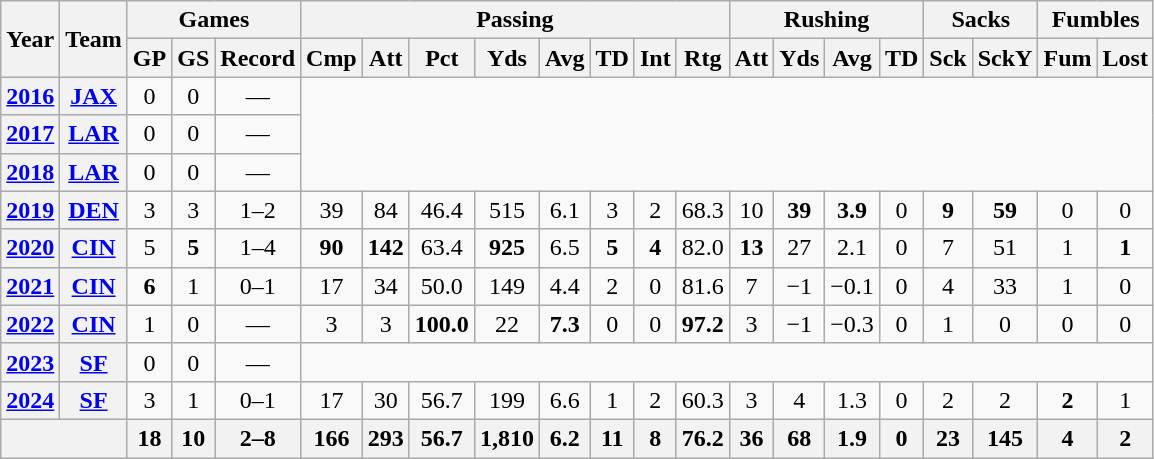<table class="wikitable" style="text-align:center;">
<tr>
<th rowspan="2">Year</th>
<th rowspan="2">Team</th>
<th colspan="3">Games</th>
<th colspan="8">Passing</th>
<th colspan="4">Rushing</th>
<th colspan="2">Sacks</th>
<th colspan="2">Fumbles</th>
</tr>
<tr>
<th>GP</th>
<th>GS</th>
<th>Record</th>
<th>Cmp</th>
<th>Att</th>
<th>Pct</th>
<th>Yds</th>
<th>Avg</th>
<th>TD</th>
<th>Int</th>
<th>Rtg</th>
<th>Att</th>
<th>Yds</th>
<th>Avg</th>
<th>TD</th>
<th>Sck</th>
<th>SckY</th>
<th>Fum</th>
<th>Lost</th>
</tr>
<tr>
<th><a href='#'>2016</a></th>
<th><a href='#'>JAX</a></th>
<td>0</td>
<td>0</td>
<td>—</td>
<td colspan="16" rowspan="3"></td>
</tr>
<tr>
<th><a href='#'>2017</a></th>
<th><a href='#'>LAR</a></th>
<td>0</td>
<td>0</td>
<td>—</td>
</tr>
<tr>
<th><a href='#'>2018</a></th>
<th><a href='#'>LAR</a></th>
<td>0</td>
<td>0</td>
<td>—</td>
</tr>
<tr>
<th><a href='#'>2019</a></th>
<th><a href='#'>DEN</a></th>
<td>3</td>
<td>3</td>
<td>1–2</td>
<td>39</td>
<td>84</td>
<td>46.4</td>
<td>515</td>
<td>6.1</td>
<td>3</td>
<td>2</td>
<td>68.3</td>
<td>10</td>
<td><strong>39</strong></td>
<td><strong>3.9</strong></td>
<td>0</td>
<td><strong>9</strong></td>
<td><strong>59</strong></td>
<td>0</td>
<td>0</td>
</tr>
<tr>
<th><a href='#'>2020</a></th>
<th><a href='#'>CIN</a></th>
<td>5</td>
<td><strong>5</strong></td>
<td>1–4</td>
<td><strong>90</strong></td>
<td><strong>142</strong></td>
<td>63.4</td>
<td><strong>925</strong></td>
<td>6.5</td>
<td><strong>5</strong></td>
<td><strong>4</strong></td>
<td>82.0</td>
<td><strong>13</strong></td>
<td>27</td>
<td>2.1</td>
<td>0</td>
<td>7</td>
<td>51</td>
<td>1</td>
<td><strong>1</strong></td>
</tr>
<tr>
<th><a href='#'>2021</a></th>
<th><a href='#'>CIN</a></th>
<td><strong>6</strong></td>
<td>1</td>
<td>0–1</td>
<td>17</td>
<td>34</td>
<td>50.0</td>
<td>149</td>
<td>4.4</td>
<td>2</td>
<td>0</td>
<td>81.6</td>
<td>7</td>
<td>−1</td>
<td>−0.1</td>
<td>0</td>
<td>4</td>
<td>33</td>
<td>1</td>
<td>0</td>
</tr>
<tr>
<th><a href='#'>2022</a></th>
<th><a href='#'>CIN</a></th>
<td>1</td>
<td>0</td>
<td>—</td>
<td>3</td>
<td>3</td>
<td><strong>100.0</strong></td>
<td>22</td>
<td><strong>7.3</strong></td>
<td>0</td>
<td>0</td>
<td><strong>97.2</strong></td>
<td>3</td>
<td>−1</td>
<td>−0.3</td>
<td>0</td>
<td>1</td>
<td>0</td>
<td>0</td>
<td>0</td>
</tr>
<tr>
<th><a href='#'>2023</a></th>
<th><a href='#'>SF</a></th>
<td>0</td>
<td>0</td>
<td>—</td>
<td colspan="16" rowspan="1"></td>
</tr>
<tr>
<th><a href='#'>2024</a></th>
<th><a href='#'>SF</a></th>
<td>3</td>
<td>1</td>
<td>0–1</td>
<td>17</td>
<td>30</td>
<td>56.7</td>
<td>199</td>
<td>6.6</td>
<td>1</td>
<td>2</td>
<td>60.3</td>
<td>3</td>
<td>4</td>
<td>1.3</td>
<td>0</td>
<td>2</td>
<td>2</td>
<td><strong>2</strong></td>
<td>1</td>
</tr>
<tr>
<th colspan="2"></th>
<th>18</th>
<th>10</th>
<th>2–8</th>
<th>166</th>
<th>293</th>
<th>56.7</th>
<th>1,810</th>
<th>6.2</th>
<th>11</th>
<th>8</th>
<th>76.2</th>
<th>36</th>
<th>68</th>
<th>1.9</th>
<th>0</th>
<th>23</th>
<th>145</th>
<th>4</th>
<th>2</th>
</tr>
</table>
